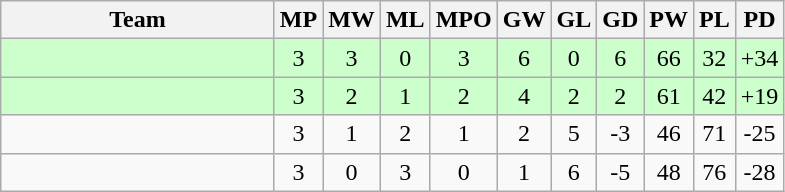<table class=wikitable style="text-align:center">
<tr>
<th width=175>Team</th>
<th width=20>MP</th>
<th width=20>MW</th>
<th width=20>ML</th>
<th width=20>MPO</th>
<th width=20>GW</th>
<th width=20>GL</th>
<th width=20>GD</th>
<th width=20>PW</th>
<th width=20>PL</th>
<th width=20>PD</th>
</tr>
<tr bgcolor="#ccffcc">
<td align=left><strong><br></strong></td>
<td>3</td>
<td>3</td>
<td>0</td>
<td>3</td>
<td>6</td>
<td>0</td>
<td>6</td>
<td>66</td>
<td>32</td>
<td>+34</td>
</tr>
<tr bgcolor="#ccffcc">
<td align=left><strong><br></strong></td>
<td>3</td>
<td>2</td>
<td>1</td>
<td>2</td>
<td>4</td>
<td>2</td>
<td>2</td>
<td>61</td>
<td>42</td>
<td>+19</td>
</tr>
<tr>
<td align=left><br></td>
<td>3</td>
<td>1</td>
<td>2</td>
<td>1</td>
<td>2</td>
<td>5</td>
<td>-3</td>
<td>46</td>
<td>71</td>
<td>-25</td>
</tr>
<tr>
<td align=left><br></td>
<td>3</td>
<td>0</td>
<td>3</td>
<td>0</td>
<td>1</td>
<td>6</td>
<td>-5</td>
<td>48</td>
<td>76</td>
<td>-28</td>
</tr>
</table>
